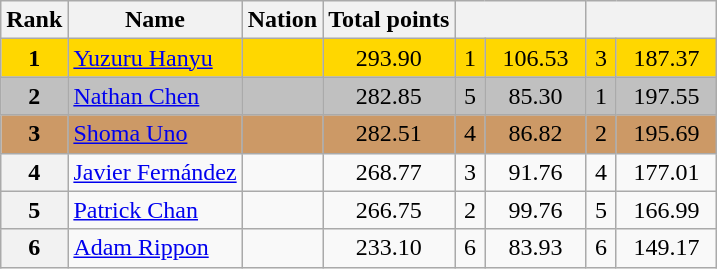<table class="wikitable sortable">
<tr>
<th>Rank</th>
<th>Name</th>
<th>Nation</th>
<th>Total points</th>
<th colspan="2" width="80px"></th>
<th colspan="2" width="80px"></th>
</tr>
<tr bgcolor="gold">
<td align="center"><strong>1</strong></td>
<td><a href='#'>Yuzuru Hanyu</a></td>
<td></td>
<td align="center">293.90</td>
<td align="center">1</td>
<td align="center">106.53</td>
<td align="center">3</td>
<td align="center">187.37</td>
</tr>
<tr bgcolor="silver">
<td align="center"><strong>2</strong></td>
<td><a href='#'>Nathan Chen</a></td>
<td></td>
<td align="center">282.85</td>
<td align="center">5</td>
<td align="center">85.30</td>
<td align="center">1</td>
<td align="center">197.55</td>
</tr>
<tr bgcolor="cc9966">
<td align="center"><strong>3</strong></td>
<td><a href='#'>Shoma Uno</a></td>
<td></td>
<td align="center">282.51</td>
<td align="center">4</td>
<td align="center">86.82</td>
<td align="center">2</td>
<td align="center">195.69</td>
</tr>
<tr>
<th>4</th>
<td><a href='#'>Javier Fernández</a></td>
<td></td>
<td align="center">268.77</td>
<td align="center">3</td>
<td align="center">91.76</td>
<td align="center">4</td>
<td align="center">177.01</td>
</tr>
<tr>
<th>5</th>
<td><a href='#'>Patrick Chan</a></td>
<td></td>
<td align="center">266.75</td>
<td align="center">2</td>
<td align="center">99.76</td>
<td align="center">5</td>
<td align="center">166.99</td>
</tr>
<tr>
<th>6</th>
<td><a href='#'>Adam Rippon</a></td>
<td></td>
<td align="center">233.10</td>
<td align="center">6</td>
<td align="center">83.93</td>
<td align="center">6</td>
<td align="center">149.17</td>
</tr>
</table>
